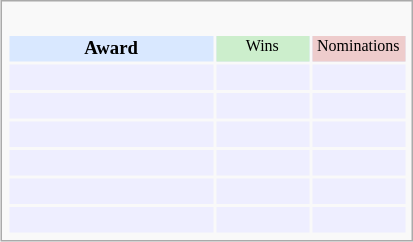<table class="infobox" style="width: 22em; text-align: left; font-size: 78%; vertical-align: middle;">
<tr>
<td colspan="3" style="text-align:center;"> <br> </td>
</tr>
<tr style="background:#d9e8ff; text-align:center;">
<th style="vertical-align: middle;">Award</th>
<td style="background:#cec; font-size:8pt; width:60px;">Wins</td>
<td style="background:#ecc; font-size:8pt; width:60px;">Nominations</td>
</tr>
<tr style="background:#eef;">
<td style="text-align:center;"><br></td>
<td></td>
<td></td>
</tr>
<tr style="background:#eef;">
<td style="text-align:center;"><br></td>
<td></td>
<td></td>
</tr>
<tr style="background:#eef;">
<td style="text-align:center;"><br></td>
<td></td>
<td></td>
</tr>
<tr style="background:#eef;">
<td style="text-align:center;"><br></td>
<td></td>
<td></td>
</tr>
<tr style="background:#eef;">
<td style="text-align:center;"><br></td>
<td></td>
<td></td>
</tr>
<tr style="background:#eef;">
<td style="text-align:center;"><br></td>
<td></td>
<td></td>
</tr>
</table>
